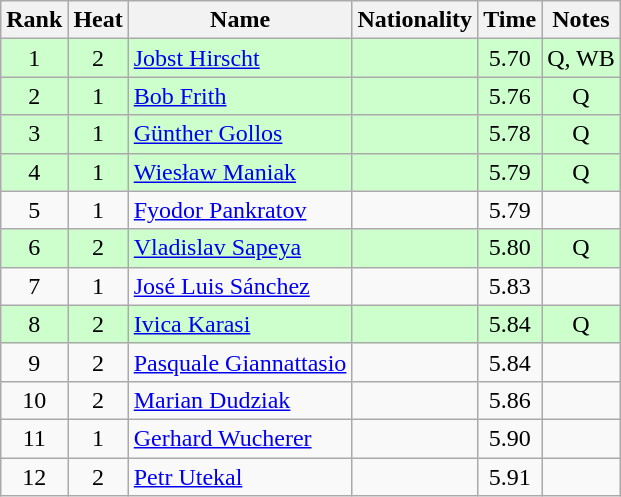<table class="wikitable sortable" style="text-align:center">
<tr>
<th>Rank</th>
<th>Heat</th>
<th>Name</th>
<th>Nationality</th>
<th>Time</th>
<th>Notes</th>
</tr>
<tr bgcolor=ccffcc>
<td>1</td>
<td>2</td>
<td align="left"><a href='#'>Jobst Hirscht</a></td>
<td align=left></td>
<td>5.70</td>
<td>Q, WB</td>
</tr>
<tr bgcolor=ccffcc>
<td>2</td>
<td>1</td>
<td align="left"><a href='#'>Bob Frith</a></td>
<td align=left></td>
<td>5.76</td>
<td>Q</td>
</tr>
<tr bgcolor=ccffcc>
<td>3</td>
<td>1</td>
<td align="left"><a href='#'>Günther Gollos</a></td>
<td align=left></td>
<td>5.78</td>
<td>Q</td>
</tr>
<tr bgcolor=ccffcc>
<td>4</td>
<td>1</td>
<td align="left"><a href='#'>Wiesław Maniak</a></td>
<td align=left></td>
<td>5.79</td>
<td>Q</td>
</tr>
<tr>
<td>5</td>
<td>1</td>
<td align="left"><a href='#'>Fyodor Pankratov</a></td>
<td align=left></td>
<td>5.79</td>
<td></td>
</tr>
<tr bgcolor=ccffcc>
<td>6</td>
<td>2</td>
<td align="left"><a href='#'>Vladislav Sapeya</a></td>
<td align=left></td>
<td>5.80</td>
<td>Q</td>
</tr>
<tr>
<td>7</td>
<td>1</td>
<td align="left"><a href='#'>José Luis Sánchez</a></td>
<td align=left></td>
<td>5.83</td>
<td></td>
</tr>
<tr bgcolor=ccffcc>
<td>8</td>
<td>2</td>
<td align="left"><a href='#'>Ivica Karasi</a></td>
<td align=left></td>
<td>5.84</td>
<td>Q</td>
</tr>
<tr>
<td>9</td>
<td>2</td>
<td align="left"><a href='#'>Pasquale Giannattasio</a></td>
<td align=left></td>
<td>5.84</td>
<td></td>
</tr>
<tr>
<td>10</td>
<td>2</td>
<td align="left"><a href='#'>Marian Dudziak</a></td>
<td align=left></td>
<td>5.86</td>
<td></td>
</tr>
<tr>
<td>11</td>
<td>1</td>
<td align="left"><a href='#'>Gerhard Wucherer</a></td>
<td align=left></td>
<td>5.90</td>
<td></td>
</tr>
<tr>
<td>12</td>
<td>2</td>
<td align="left"><a href='#'>Petr Utekal</a></td>
<td align=left></td>
<td>5.91</td>
<td></td>
</tr>
</table>
